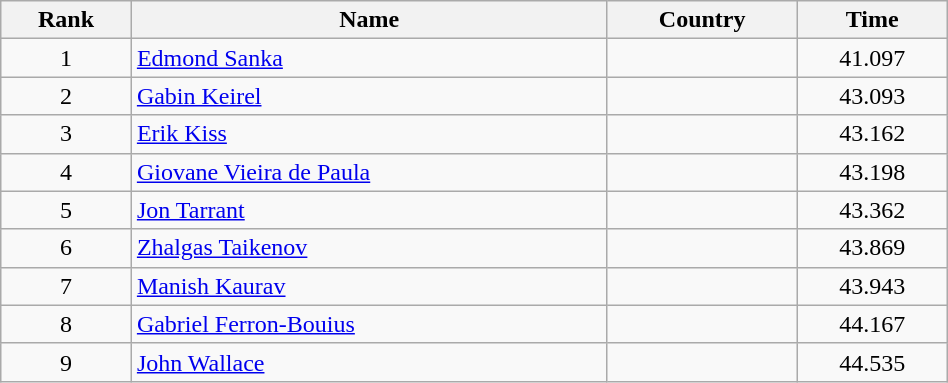<table class="wikitable" style="text-align:center;width: 50%">
<tr>
<th>Rank</th>
<th>Name</th>
<th>Country</th>
<th>Time</th>
</tr>
<tr>
<td>1</td>
<td align="left"><a href='#'>Edmond Sanka</a></td>
<td align="left"></td>
<td>41.097</td>
</tr>
<tr>
<td>2</td>
<td align="left"><a href='#'>Gabin Keirel</a></td>
<td align="left"></td>
<td>43.093</td>
</tr>
<tr>
<td>3</td>
<td align="left"><a href='#'>Erik Kiss</a></td>
<td align="left"></td>
<td>43.162</td>
</tr>
<tr>
<td>4</td>
<td align="left"><a href='#'>Giovane Vieira de Paula</a></td>
<td align="left"></td>
<td>43.198</td>
</tr>
<tr>
<td>5</td>
<td align="left"><a href='#'>Jon Tarrant</a></td>
<td align="left"></td>
<td>43.362</td>
</tr>
<tr>
<td>6</td>
<td align="left"><a href='#'>Zhalgas Taikenov</a></td>
<td align="left"></td>
<td>43.869</td>
</tr>
<tr>
<td>7</td>
<td align="left"><a href='#'>Manish Kaurav</a></td>
<td align="left"></td>
<td>43.943</td>
</tr>
<tr>
<td>8</td>
<td align="left"><a href='#'>Gabriel Ferron-Bouius</a></td>
<td align="left"></td>
<td>44.167</td>
</tr>
<tr>
<td>9</td>
<td align="left"><a href='#'>John Wallace</a></td>
<td align="left"></td>
<td>44.535</td>
</tr>
</table>
